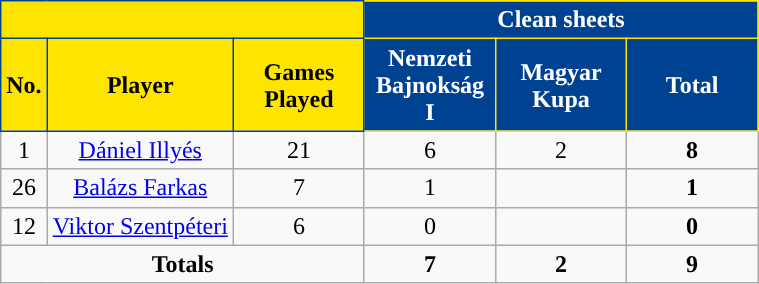<table class="wikitable sortable alternance" style="text-align:center">
<tr>
<th colspan="3" style="background:#FDE500;border:1px solid #004292"></th>
<th colspan="4" style="background:#004292;color:white;border:1px solid #FDE500">Clean sheets</th>
</tr>
<tr>
<th style="background-color:#FDE500;color:black;border:1px solid #004292">No.</th>
<th style="background-color:#FDE500;color:black;border:1px solid #004292">Player</th>
<th width=80 style="background-color:#FDE500;color:black;border:1px solid #004292">Games Played</th>
<th width=80 style="background-color:#004292;color:white;border:1px solid #FDE500">Nemzeti Bajnokság I</th>
<th width=80 style="background-color:#004292;color:white;border:1px solid #FDE500">Magyar Kupa</th>
<th width=80 style="background-color:#004292;color:white;border:1px solid #FDE500">Total</th>
</tr>
<tr>
<td>1</td>
<td> <a href='#'>Dániel Illyés</a></td>
<td>21</td>
<td>6</td>
<td>2</td>
<td><strong>8</strong></td>
</tr>
<tr>
<td>26</td>
<td> <a href='#'>Balázs Farkas</a></td>
<td>7</td>
<td>1</td>
<td></td>
<td><strong>1</strong></td>
</tr>
<tr>
<td>12</td>
<td> <a href='#'>Viktor Szentpéteri</a></td>
<td>6</td>
<td>0</td>
<td></td>
<td><strong>0</strong></td>
</tr>
<tr class="sortbottom">
<td colspan="3"><strong>Totals</strong></td>
<td><strong>7</strong></td>
<td><strong>2</strong></td>
<td><strong>9</strong></td>
</tr>
</table>
